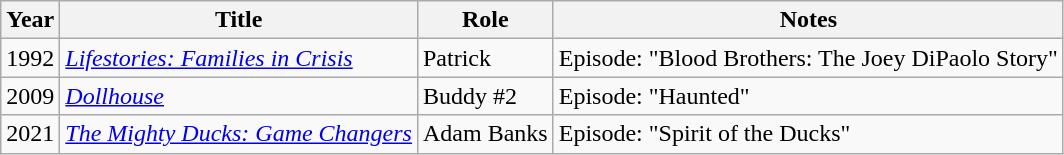<table class="wikitable sortable">
<tr>
<th>Year</th>
<th>Title</th>
<th>Role</th>
<th>Notes</th>
</tr>
<tr>
<td>1992</td>
<td><em><a href='#'>Lifestories: Families in Crisis</a></em></td>
<td>Patrick</td>
<td>Episode: "Blood Brothers: The Joey DiPaolo Story"</td>
</tr>
<tr>
<td>2009</td>
<td><a href='#'><em>Dollhouse</em></a></td>
<td>Buddy #2</td>
<td>Episode: "Haunted"</td>
</tr>
<tr>
<td>2021</td>
<td><em><a href='#'>The Mighty Ducks: Game Changers</a></em></td>
<td>Adam Banks</td>
<td>Episode: "Spirit of the Ducks"</td>
</tr>
</table>
